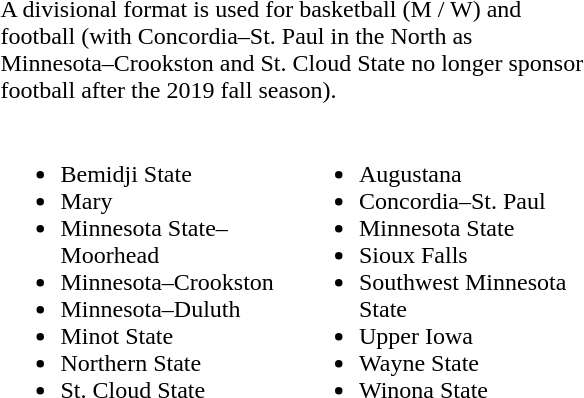<table width=400 style="float:right">
<tr>
<td colspan=2>A divisional format is used for basketball (M / W) and football (with Concordia–St. Paul in the North as Minnesota–Crookston and St. Cloud State no longer sponsor football after the 2019 fall season).</td>
</tr>
<tr>
<td width=50%><br><ul><li>Bemidji State</li><li>Mary</li><li>Minnesota State–Moorhead</li><li>Minnesota–Crookston</li><li>Minnesota–Duluth</li><li>Minot State</li><li>Northern State</li><li>St. Cloud State</li></ul></td>
<td width=50%><br><ul><li>Augustana</li><li>Concordia–St. Paul</li><li>Minnesota State</li><li>Sioux Falls</li><li>Southwest Minnesota State</li><li>Upper Iowa</li><li>Wayne State</li><li>Winona State</li></ul></td>
</tr>
</table>
